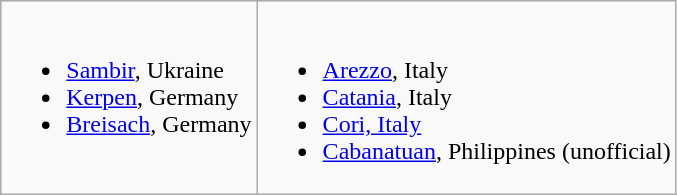<table class="wikitable">
<tr valign="top">
<td><br><ul><li><a href='#'>Sambir</a>, Ukraine</li><li><a href='#'>Kerpen</a>, Germany</li><li><a href='#'>Breisach</a>, Germany</li></ul></td>
<td><br><ul><li><a href='#'>Arezzo</a>, Italy</li><li><a href='#'>Catania</a>, Italy</li><li><a href='#'>Cori, Italy</a></li><li><a href='#'>Cabanatuan</a>, Philippines (unofficial)</li></ul></td>
</tr>
</table>
